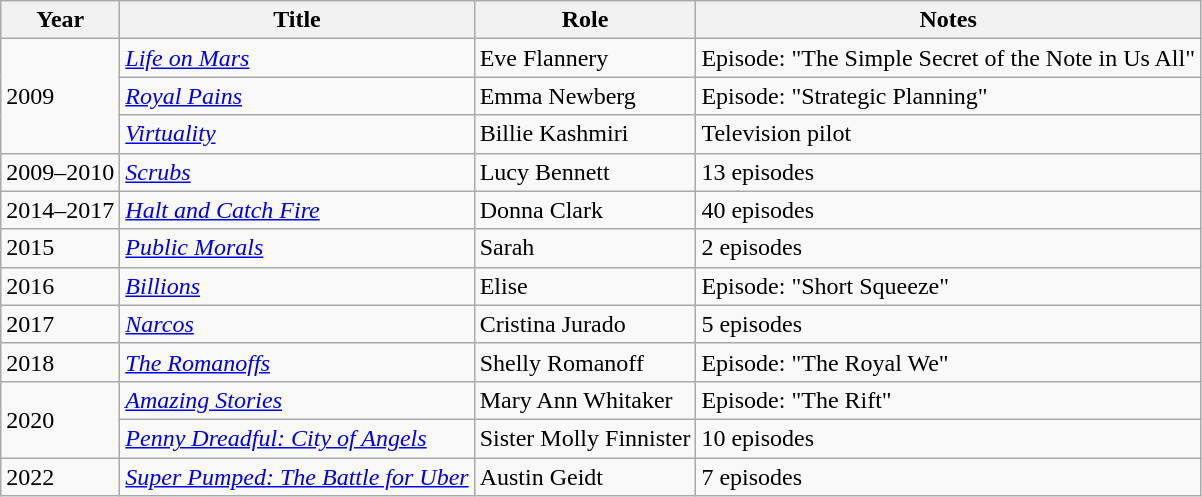<table class="wikitable">
<tr>
<th>Year</th>
<th>Title</th>
<th>Role</th>
<th>Notes</th>
</tr>
<tr>
<td rowspan="3">2009</td>
<td><em><a href='#'>Life on Mars</a></em></td>
<td>Eve Flannery</td>
<td>Episode: "The Simple Secret of the Note in Us All"</td>
</tr>
<tr>
<td><em><a href='#'>Royal Pains</a></em></td>
<td>Emma Newberg</td>
<td>Episode: "Strategic Planning"</td>
</tr>
<tr>
<td><em><a href='#'>Virtuality</a></em></td>
<td>Billie Kashmiri</td>
<td>Television pilot</td>
</tr>
<tr>
<td>2009–2010</td>
<td><em><a href='#'>Scrubs</a></em></td>
<td>Lucy Bennett</td>
<td>13 episodes</td>
</tr>
<tr>
<td>2014–2017</td>
<td><em><a href='#'>Halt and Catch Fire</a></em></td>
<td>Donna Clark</td>
<td>40 episodes</td>
</tr>
<tr>
<td>2015</td>
<td><em><a href='#'>Public Morals</a></em></td>
<td>Sarah</td>
<td>2 episodes</td>
</tr>
<tr>
<td>2016</td>
<td><em><a href='#'>Billions</a></em></td>
<td>Elise</td>
<td>Episode: "Short Squeeze"</td>
</tr>
<tr>
<td>2017</td>
<td><em><a href='#'>Narcos</a></em></td>
<td>Cristina Jurado</td>
<td>5 episodes</td>
</tr>
<tr>
<td>2018</td>
<td><em><a href='#'>The Romanoffs</a></em></td>
<td>Shelly Romanoff</td>
<td>Episode: "The Royal We"</td>
</tr>
<tr>
<td rowspan="2">2020</td>
<td><em><a href='#'>Amazing Stories</a></em></td>
<td>Mary Ann Whitaker</td>
<td>Episode: "The Rift"</td>
</tr>
<tr>
<td><em><a href='#'>Penny Dreadful: City of Angels</a></em></td>
<td>Sister Molly Finnister</td>
<td>10 episodes</td>
</tr>
<tr>
<td>2022</td>
<td><em><a href='#'>Super Pumped: The Battle for Uber</a></em></td>
<td>Austin Geidt</td>
<td>7 episodes</td>
</tr>
</table>
